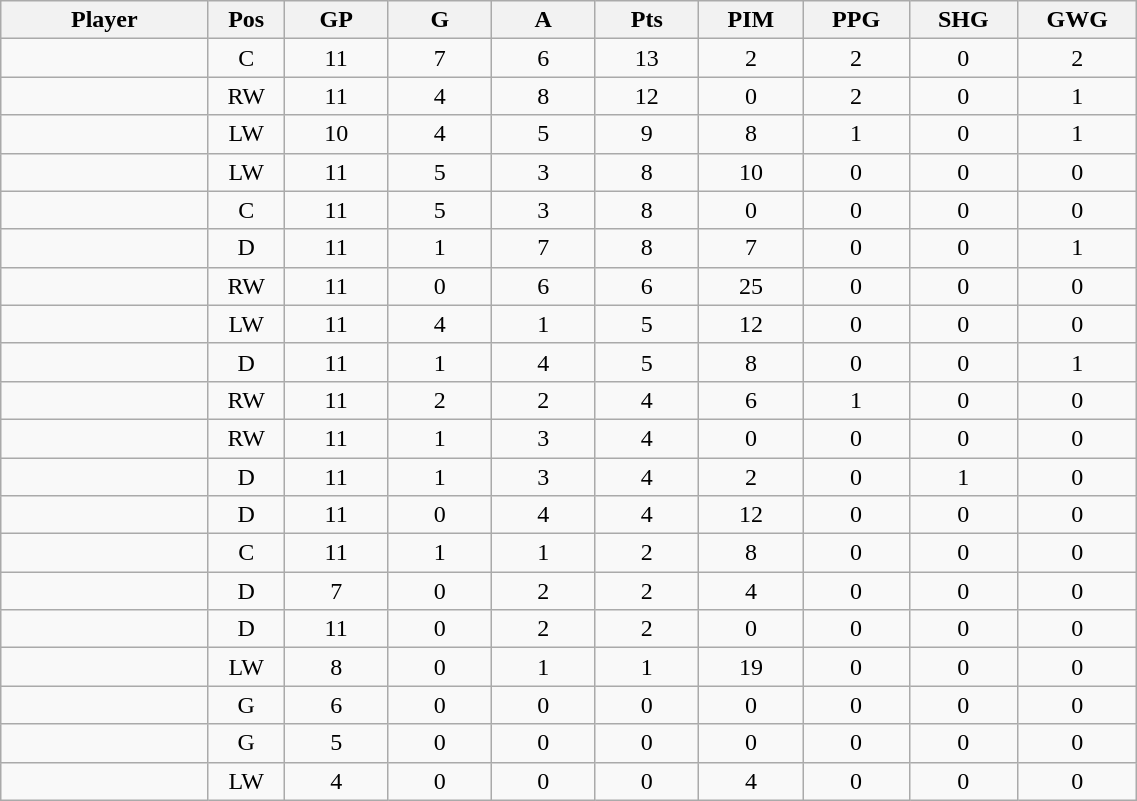<table class="wikitable sortable" width="60%">
<tr ALIGN="center">
<th bgcolor="#DDDDFF" width="10%">Player</th>
<th bgcolor="#DDDDFF" width="3%" title="Position">Pos</th>
<th bgcolor="#DDDDFF" width="5%" title="Games played">GP</th>
<th bgcolor="#DDDDFF" width="5%" title="Goals">G</th>
<th bgcolor="#DDDDFF" width="5%" title="Assists">A</th>
<th bgcolor="#DDDDFF" width="5%" title="Points">Pts</th>
<th bgcolor="#DDDDFF" width="5%" title="Penalties in Minutes">PIM</th>
<th bgcolor="#DDDDFF" width="5%" title="Power play goals">PPG</th>
<th bgcolor="#DDDDFF" width="5%" title="Short-handed goals">SHG</th>
<th bgcolor="#DDDDFF" width="5%" title="Game-winning goals">GWG</th>
</tr>
<tr align="center">
<td align="right"></td>
<td>C</td>
<td>11</td>
<td>7</td>
<td>6</td>
<td>13</td>
<td>2</td>
<td>2</td>
<td>0</td>
<td>2</td>
</tr>
<tr align="center">
<td align="right"></td>
<td>RW</td>
<td>11</td>
<td>4</td>
<td>8</td>
<td>12</td>
<td>0</td>
<td>2</td>
<td>0</td>
<td>1</td>
</tr>
<tr align="center">
<td align="right"></td>
<td>LW</td>
<td>10</td>
<td>4</td>
<td>5</td>
<td>9</td>
<td>8</td>
<td>1</td>
<td>0</td>
<td>1</td>
</tr>
<tr align="center">
<td align="right"></td>
<td>LW</td>
<td>11</td>
<td>5</td>
<td>3</td>
<td>8</td>
<td>10</td>
<td>0</td>
<td>0</td>
<td>0</td>
</tr>
<tr align="center">
<td align="right"></td>
<td>C</td>
<td>11</td>
<td>5</td>
<td>3</td>
<td>8</td>
<td>0</td>
<td>0</td>
<td>0</td>
<td>0</td>
</tr>
<tr align="center">
<td align="right"></td>
<td>D</td>
<td>11</td>
<td>1</td>
<td>7</td>
<td>8</td>
<td>7</td>
<td>0</td>
<td>0</td>
<td>1</td>
</tr>
<tr align="center">
<td align="right"></td>
<td>RW</td>
<td>11</td>
<td>0</td>
<td>6</td>
<td>6</td>
<td>25</td>
<td>0</td>
<td>0</td>
<td>0</td>
</tr>
<tr align="center">
<td align="right"></td>
<td>LW</td>
<td>11</td>
<td>4</td>
<td>1</td>
<td>5</td>
<td>12</td>
<td>0</td>
<td>0</td>
<td>0</td>
</tr>
<tr align="center">
<td align="right"></td>
<td>D</td>
<td>11</td>
<td>1</td>
<td>4</td>
<td>5</td>
<td>8</td>
<td>0</td>
<td>0</td>
<td>1</td>
</tr>
<tr align="center">
<td align="right"></td>
<td>RW</td>
<td>11</td>
<td>2</td>
<td>2</td>
<td>4</td>
<td>6</td>
<td>1</td>
<td>0</td>
<td>0</td>
</tr>
<tr align="center">
<td align="right"></td>
<td>RW</td>
<td>11</td>
<td>1</td>
<td>3</td>
<td>4</td>
<td>0</td>
<td>0</td>
<td>0</td>
<td>0</td>
</tr>
<tr align="center">
<td align="right"></td>
<td>D</td>
<td>11</td>
<td>1</td>
<td>3</td>
<td>4</td>
<td>2</td>
<td>0</td>
<td>1</td>
<td>0</td>
</tr>
<tr align="center">
<td align="right"></td>
<td>D</td>
<td>11</td>
<td>0</td>
<td>4</td>
<td>4</td>
<td>12</td>
<td>0</td>
<td>0</td>
<td>0</td>
</tr>
<tr align="center">
<td align="right"></td>
<td>C</td>
<td>11</td>
<td>1</td>
<td>1</td>
<td>2</td>
<td>8</td>
<td>0</td>
<td>0</td>
<td>0</td>
</tr>
<tr align="center">
<td align="right"></td>
<td>D</td>
<td>7</td>
<td>0</td>
<td>2</td>
<td>2</td>
<td>4</td>
<td>0</td>
<td>0</td>
<td>0</td>
</tr>
<tr align="center">
<td align="right"></td>
<td>D</td>
<td>11</td>
<td>0</td>
<td>2</td>
<td>2</td>
<td>0</td>
<td>0</td>
<td>0</td>
<td>0</td>
</tr>
<tr align="center">
<td align="right"></td>
<td>LW</td>
<td>8</td>
<td>0</td>
<td>1</td>
<td>1</td>
<td>19</td>
<td>0</td>
<td>0</td>
<td>0</td>
</tr>
<tr align="center">
<td align="right"></td>
<td>G</td>
<td>6</td>
<td>0</td>
<td>0</td>
<td>0</td>
<td>0</td>
<td>0</td>
<td>0</td>
<td>0</td>
</tr>
<tr align="center">
<td align="right"></td>
<td>G</td>
<td>5</td>
<td>0</td>
<td>0</td>
<td>0</td>
<td>0</td>
<td>0</td>
<td>0</td>
<td>0</td>
</tr>
<tr align="center">
<td align="right"></td>
<td>LW</td>
<td>4</td>
<td>0</td>
<td>0</td>
<td>0</td>
<td>4</td>
<td>0</td>
<td>0</td>
<td>0</td>
</tr>
</table>
